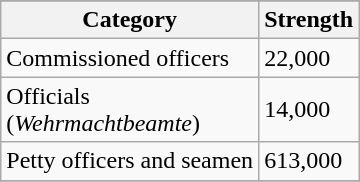<table class="wikitable">
<tr>
</tr>
<tr>
<th align="left">Category</th>
<th align="left">Strength</th>
</tr>
<tr>
<td>Commissioned officers</td>
<td>22,000</td>
</tr>
<tr>
<td>Officials<br>(<em>Wehrmachtbeamte</em>)</td>
<td>14,000</td>
</tr>
<tr>
<td>Petty officers and seamen</td>
<td>613,000</td>
</tr>
<tr>
</tr>
</table>
